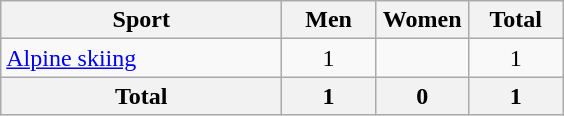<table class="wikitable sortable" style="text-align:center;">
<tr>
<th width=180>Sport</th>
<th width=55>Men</th>
<th width=55>Women</th>
<th width=55>Total</th>
</tr>
<tr>
<td align=left><a href='#'>Alpine skiing</a></td>
<td>1</td>
<td></td>
<td>1</td>
</tr>
<tr class="sortbottom">
<th>Total</th>
<th>1</th>
<th>0</th>
<th>1</th>
</tr>
</table>
